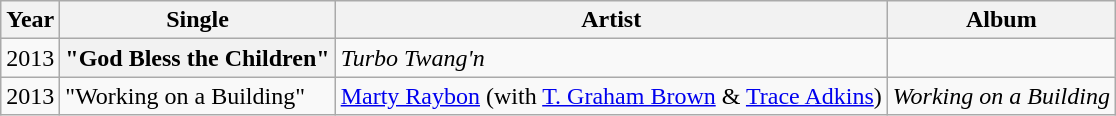<table class="wikitable">
<tr>
<th>Year</th>
<th>Single</th>
<th>Artist</th>
<th>Album</th>
</tr>
<tr>
<td>2013</td>
<th scope="row">"God Bless the Children" </th>
<td><em>Turbo Twang'n</em></td>
</tr>
<tr>
<td>2013</td>
<td>"Working on a Building"</td>
<td><a href='#'>Marty Raybon</a> (with <a href='#'>T. Graham Brown</a> & <a href='#'>Trace Adkins</a>)</td>
<td><em>Working on a Building</em></td>
</tr>
</table>
